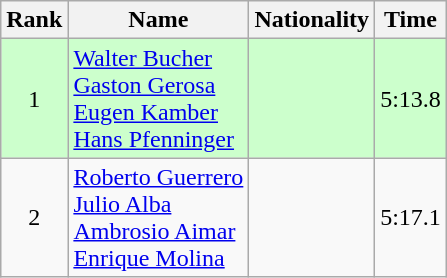<table class="wikitable sortable" style="text-align:center">
<tr>
<th>Rank</th>
<th>Name</th>
<th>Nationality</th>
<th>Time</th>
</tr>
<tr bgcolor=ccffcc>
<td>1</td>
<td align=left><a href='#'>Walter Bucher</a><br><a href='#'>Gaston Gerosa</a><br><a href='#'>Eugen Kamber</a><br><a href='#'>Hans Pfenninger</a></td>
<td align=left></td>
<td>5:13.8</td>
</tr>
<tr>
<td>2</td>
<td align=left><a href='#'>Roberto Guerrero</a><br><a href='#'>Julio Alba</a><br><a href='#'>Ambrosio Aimar</a><br><a href='#'>Enrique Molina</a></td>
<td align=left></td>
<td>5:17.1</td>
</tr>
</table>
